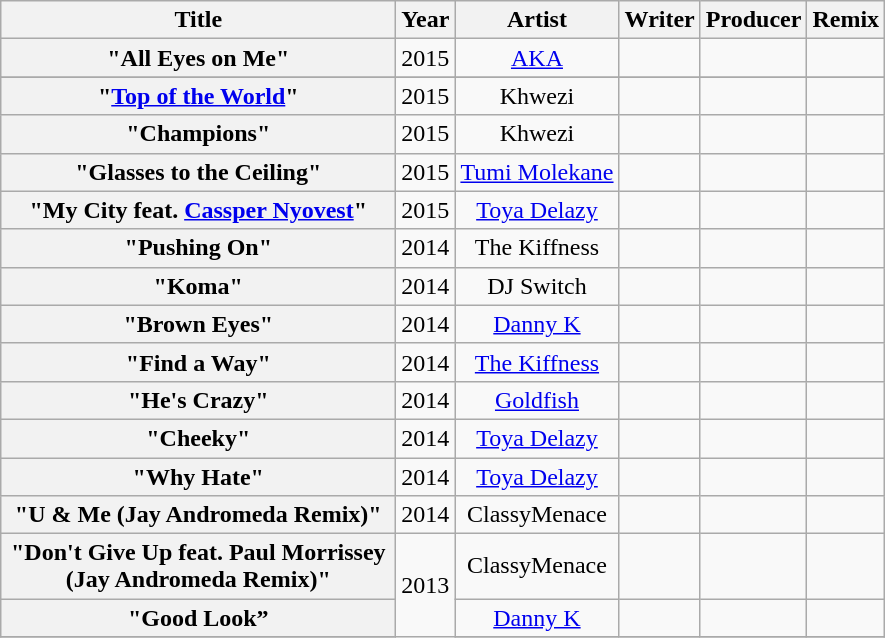<table class="wikitable plainrowheaders" style="text-align:center;">
<tr>
<th scope="col" style="width:16em;">Title</th>
<th scope="col">Year</th>
<th scope="col">Artist</th>
<th scope="col">Writer</th>
<th scope="col">Producer</th>
<th scope="col">Remix</th>
</tr>
<tr>
<th scope="row">"All Eyes on Me"</th>
<td rowspan="1">2015</td>
<td><a href='#'>AKA</a></td>
<td></td>
<td></td>
<td></td>
</tr>
<tr>
</tr>
<tr>
<th scope="row">"<a href='#'>Top of the World</a>"</th>
<td rowspan="1">2015</td>
<td>Khwezi</td>
<td></td>
<td></td>
<td></td>
</tr>
<tr>
<th scope="row">"Champions"</th>
<td rowspan="1">2015</td>
<td>Khwezi</td>
<td></td>
<td></td>
<td></td>
</tr>
<tr>
<th scope="row">"Glasses to the Ceiling"</th>
<td rowspan="1">2015</td>
<td><a href='#'>Tumi Molekane</a></td>
<td></td>
<td></td>
<td></td>
</tr>
<tr>
<th scope="row">"My City feat. <a href='#'>Cassper Nyovest</a>"</th>
<td rowspan="1">2015</td>
<td><a href='#'>Toya Delazy</a></td>
<td></td>
<td></td>
<td></td>
</tr>
<tr>
<th scope="row">"Pushing On"</th>
<td rowspan="1">2014</td>
<td>The Kiffness</td>
<td></td>
<td></td>
<td></td>
</tr>
<tr>
<th scope="row">"Koma"</th>
<td rowspan="1">2014</td>
<td>DJ Switch</td>
<td></td>
<td></td>
<td></td>
</tr>
<tr>
<th scope="row">"Brown Eyes"</th>
<td rowspan="1">2014</td>
<td><a href='#'>Danny K</a></td>
<td></td>
<td></td>
<td></td>
</tr>
<tr>
<th scope="row">"Find a Way"</th>
<td rowspan="1">2014</td>
<td><a href='#'>The Kiffness</a></td>
<td></td>
<td></td>
<td></td>
</tr>
<tr>
<th scope="row">"He's Crazy"</th>
<td rowspan="1">2014</td>
<td><a href='#'>Goldfish</a></td>
<td></td>
<td></td>
<td></td>
</tr>
<tr>
<th scope="row">"Cheeky"</th>
<td rowspan="1">2014</td>
<td><a href='#'>Toya Delazy</a></td>
<td></td>
<td></td>
<td></td>
</tr>
<tr>
<th scope="row">"Why Hate"</th>
<td rowspan="1">2014</td>
<td><a href='#'>Toya Delazy</a></td>
<td></td>
<td></td>
<td></td>
</tr>
<tr>
<th scope="row">"U & Me (Jay Andromeda Remix)"</th>
<td rowspan="1">2014</td>
<td>ClassyMenace</td>
<td></td>
<td></td>
<td></td>
</tr>
<tr>
<th scope="row">"Don't Give Up feat. Paul Morrissey (Jay Andromeda Remix)"</th>
<td rowspan="10">2013</td>
<td>ClassyMenace</td>
<td></td>
<td></td>
<td></td>
</tr>
<tr>
<th scope="row">"Good Look”</th>
<td><a href='#'>Danny K</a></td>
<td></td>
<td></td>
<td></td>
</tr>
<tr>
</tr>
</table>
